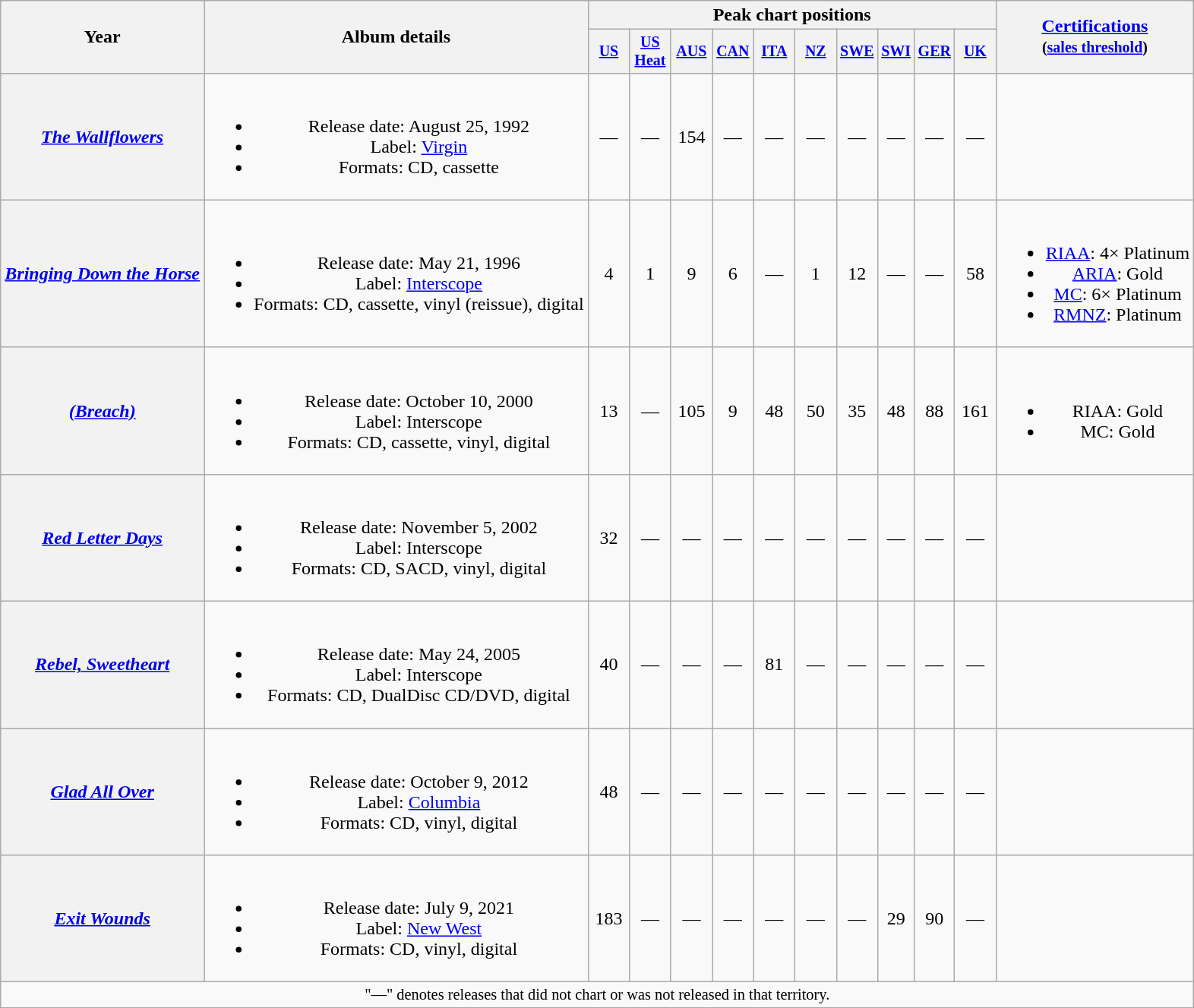<table class="wikitable plainrowheaders" style="text-align:center;">
<tr>
<th rowspan="2">Year</th>
<th rowspan="2">Album details</th>
<th colspan="10">Peak chart positions</th>
<th rowspan="2"><a href='#'>Certifications</a><br><small>(<a href='#'>sales threshold</a>)</small></th>
</tr>
<tr style="font-size:smaller;">
<th style="width:30px;"><a href='#'>US</a><br></th>
<th style="width:30px;"><a href='#'>US Heat</a><br></th>
<th style="width:30px;"><a href='#'>AUS</a><br></th>
<th style="width:30px;"><a href='#'>CAN</a><br></th>
<th style="width:30px;"><a href='#'>ITA</a><br></th>
<th style="width:30px;"><a href='#'>NZ</a><br></th>
<th style="width:30px;"><a href='#'>SWE</a><br></th>
<th><a href='#'>SWI</a><br></th>
<th><a href='#'>GER</a><br></th>
<th style="width:30px;"><a href='#'>UK</a><br></th>
</tr>
<tr>
<th scope="row"><em><a href='#'>The Wallflowers</a></em></th>
<td><br><ul><li>Release date: August 25, 1992</li><li>Label: <a href='#'>Virgin</a></li><li>Formats: CD, cassette</li></ul></td>
<td>—</td>
<td>—</td>
<td>154</td>
<td>—</td>
<td>—</td>
<td>—</td>
<td>—</td>
<td>—</td>
<td>—</td>
<td>—</td>
<td></td>
</tr>
<tr>
<th scope="row"><em><a href='#'>Bringing Down the Horse</a></em></th>
<td><br><ul><li>Release date: May 21, 1996</li><li>Label: <a href='#'>Interscope</a></li><li>Formats: CD, cassette, vinyl (reissue), digital</li></ul></td>
<td>4</td>
<td>1</td>
<td>9</td>
<td>6</td>
<td>—</td>
<td>1</td>
<td>12</td>
<td>—</td>
<td>—</td>
<td>58</td>
<td><br><ul><li><a href='#'>RIAA</a>: 4× Platinum</li><li><a href='#'>ARIA</a>: Gold</li><li><a href='#'>MC</a>: 6× Platinum</li><li><a href='#'>RMNZ</a>: Platinum</li></ul></td>
</tr>
<tr>
<th scope="row"><em><a href='#'>(Breach)</a></em></th>
<td><br><ul><li>Release date: October 10, 2000</li><li>Label: Interscope</li><li>Formats: CD, cassette, vinyl, digital</li></ul></td>
<td>13</td>
<td>—</td>
<td>105</td>
<td>9</td>
<td>48</td>
<td>50</td>
<td>35</td>
<td>48</td>
<td>88</td>
<td>161</td>
<td><br><ul><li>RIAA: Gold</li><li>MC: Gold</li></ul></td>
</tr>
<tr>
<th scope="row"><em><a href='#'>Red Letter Days</a></em></th>
<td><br><ul><li>Release date: November 5, 2002</li><li>Label: Interscope</li><li>Formats: CD, SACD, vinyl, digital</li></ul></td>
<td>32</td>
<td>—</td>
<td>—</td>
<td>—</td>
<td>—</td>
<td>—</td>
<td>—</td>
<td>—</td>
<td>—</td>
<td>—</td>
<td></td>
</tr>
<tr>
<th scope="row"><em><a href='#'>Rebel, Sweetheart</a></em></th>
<td><br><ul><li>Release date: May 24, 2005</li><li>Label: Interscope</li><li>Formats: CD, DualDisc CD/DVD, digital</li></ul></td>
<td>40</td>
<td>—</td>
<td>—</td>
<td>—</td>
<td>81</td>
<td>—</td>
<td>—</td>
<td>—</td>
<td>—</td>
<td>—</td>
<td></td>
</tr>
<tr>
<th scope="row"><em><a href='#'>Glad All Over</a></em></th>
<td><br><ul><li>Release date: October 9, 2012</li><li>Label: <a href='#'>Columbia</a></li><li>Formats: CD, vinyl, digital</li></ul></td>
<td>48</td>
<td>—</td>
<td>—</td>
<td>—</td>
<td>—</td>
<td>—</td>
<td>—</td>
<td>—</td>
<td>—</td>
<td>—</td>
<td></td>
</tr>
<tr>
<th scope="row"><em><a href='#'>Exit Wounds</a></em></th>
<td><br><ul><li>Release date: July 9, 2021</li><li>Label: <a href='#'>New West</a></li><li>Formats: CD, vinyl, digital</li></ul></td>
<td>183</td>
<td>—</td>
<td>—</td>
<td>—</td>
<td>—</td>
<td>—</td>
<td>—</td>
<td>29</td>
<td>90</td>
<td>—</td>
<td></td>
</tr>
<tr>
<td colspan="14" style="font-size:85%">"—" denotes releases that did not chart or was not released in that territory.</td>
</tr>
</table>
